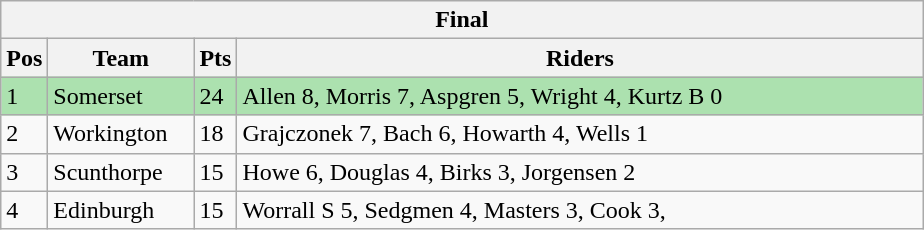<table class="wikitable">
<tr>
<th colspan="4">Final</th>
</tr>
<tr>
<th width=20>Pos</th>
<th width=90>Team</th>
<th width=20>Pts</th>
<th width=450>Riders</th>
</tr>
<tr style="background:#ACE1AF;">
<td>1</td>
<td align=left>Somerset</td>
<td>24</td>
<td>Allen 8, Morris 7, Aspgren 5, Wright 4, Kurtz B 0</td>
</tr>
<tr>
<td>2</td>
<td align=left>Workington</td>
<td>18</td>
<td>Grajczonek 7, Bach 6, Howarth 4, Wells 1</td>
</tr>
<tr>
<td>3</td>
<td align=left>Scunthorpe</td>
<td>15</td>
<td>Howe 6, Douglas 4, Birks 3, Jorgensen 2</td>
</tr>
<tr>
<td>4</td>
<td align=left>Edinburgh</td>
<td>15</td>
<td>Worrall S 5, Sedgmen 4, Masters 3, Cook 3,</td>
</tr>
</table>
